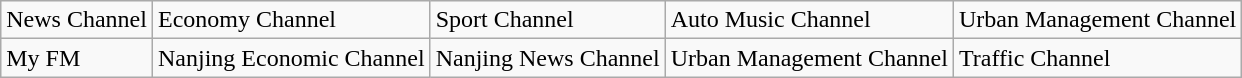<table class="wikitable">
<tr>
<td>News Channel</td>
<td>Economy Channel</td>
<td>Sport Channel</td>
<td>Auto Music Channel</td>
<td>Urban Management Channel</td>
</tr>
<tr>
<td>My FM</td>
<td>Nanjing Economic Channel</td>
<td>Nanjing News Channel</td>
<td>Urban Management Channel</td>
<td>Traffic Channel</td>
</tr>
</table>
